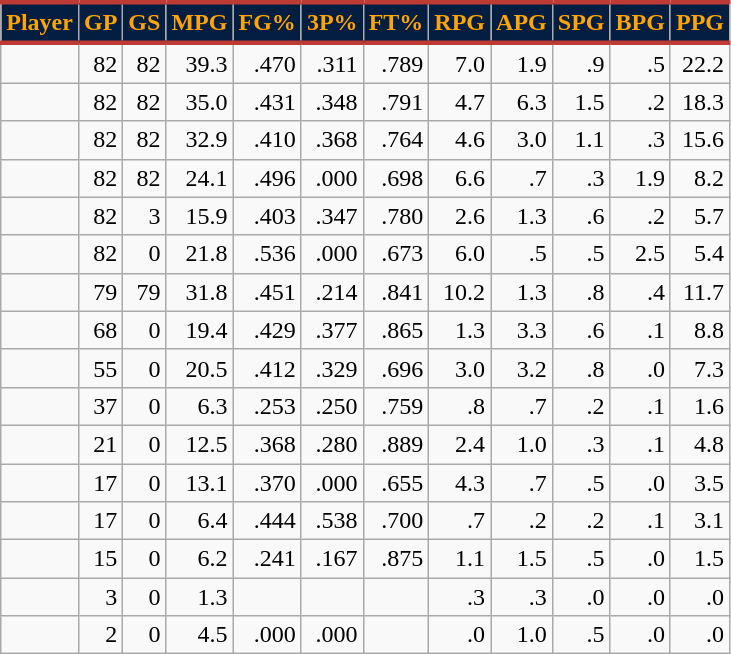<table class="wikitable sortable" style="text-align:right;">
<tr>
<th style="background:#041E42; color:#FFA400; border-top:#BE3A34 3px solid; border-bottom:#BE3A34 3px solid;">Player</th>
<th style="background:#041E42; color:#FFA400; border-top:#BE3A34 3px solid; border-bottom:#BE3A34 3px solid;">GP</th>
<th style="background:#041E42; color:#FFA400; border-top:#BE3A34 3px solid; border-bottom:#BE3A34 3px solid;">GS</th>
<th style="background:#041E42; color:#FFA400; border-top:#BE3A34 3px solid; border-bottom:#BE3A34 3px solid;">MPG</th>
<th style="background:#041E42; color:#FFA400; border-top:#BE3A34 3px solid; border-bottom:#BE3A34 3px solid;">FG%</th>
<th style="background:#041E42; color:#FFA400; border-top:#BE3A34 3px solid; border-bottom:#BE3A34 3px solid;">3P%</th>
<th style="background:#041E42; color:#FFA400; border-top:#BE3A34 3px solid; border-bottom:#BE3A34 3px solid;">FT%</th>
<th style="background:#041E42; color:#FFA400; border-top:#BE3A34 3px solid; border-bottom:#BE3A34 3px solid;">RPG</th>
<th style="background:#041E42; color:#FFA400; border-top:#BE3A34 3px solid; border-bottom:#BE3A34 3px solid;">APG</th>
<th style="background:#041E42; color:#FFA400; border-top:#BE3A34 3px solid; border-bottom:#BE3A34 3px solid;">SPG</th>
<th style="background:#041E42; color:#FFA400; border-top:#BE3A34 3px solid; border-bottom:#BE3A34 3px solid;">BPG</th>
<th style="background:#041E42; color:#FFA400; border-top:#BE3A34 3px solid; border-bottom:#BE3A34 3px solid;">PPG</th>
</tr>
<tr>
<td style="text-align:left;"></td>
<td>82</td>
<td>82</td>
<td>39.3</td>
<td>.470</td>
<td>.311</td>
<td>.789</td>
<td>7.0</td>
<td>1.9</td>
<td>.9</td>
<td>.5</td>
<td>22.2</td>
</tr>
<tr>
<td style="text-align:left;"></td>
<td>82</td>
<td>82</td>
<td>35.0</td>
<td>.431</td>
<td>.348</td>
<td>.791</td>
<td>4.7</td>
<td>6.3</td>
<td>1.5</td>
<td>.2</td>
<td>18.3</td>
</tr>
<tr>
<td style="text-align:left;"></td>
<td>82</td>
<td>82</td>
<td>32.9</td>
<td>.410</td>
<td>.368</td>
<td>.764</td>
<td>4.6</td>
<td>3.0</td>
<td>1.1</td>
<td>.3</td>
<td>15.6</td>
</tr>
<tr>
<td style="text-align:left;"></td>
<td>82</td>
<td>82</td>
<td>24.1</td>
<td>.496</td>
<td>.000</td>
<td>.698</td>
<td>6.6</td>
<td>.7</td>
<td>.3</td>
<td>1.9</td>
<td>8.2</td>
</tr>
<tr>
<td style="text-align:left;"></td>
<td>82</td>
<td>3</td>
<td>15.9</td>
<td>.403</td>
<td>.347</td>
<td>.780</td>
<td>2.6</td>
<td>1.3</td>
<td>.6</td>
<td>.2</td>
<td>5.7</td>
</tr>
<tr>
<td style="text-align:left;"></td>
<td>82</td>
<td>0</td>
<td>21.8</td>
<td>.536</td>
<td>.000</td>
<td>.673</td>
<td>6.0</td>
<td>.5</td>
<td>.5</td>
<td>2.5</td>
<td>5.4</td>
</tr>
<tr>
<td style="text-align:left;"></td>
<td>79</td>
<td>79</td>
<td>31.8</td>
<td>.451</td>
<td>.214</td>
<td>.841</td>
<td>10.2</td>
<td>1.3</td>
<td>.8</td>
<td>.4</td>
<td>11.7</td>
</tr>
<tr>
<td style="text-align:left;"></td>
<td>68</td>
<td>0</td>
<td>19.4</td>
<td>.429</td>
<td>.377</td>
<td>.865</td>
<td>1.3</td>
<td>3.3</td>
<td>.6</td>
<td>.1</td>
<td>8.8</td>
</tr>
<tr>
<td style="text-align:left;"></td>
<td>55</td>
<td>0</td>
<td>20.5</td>
<td>.412</td>
<td>.329</td>
<td>.696</td>
<td>3.0</td>
<td>3.2</td>
<td>.8</td>
<td>.0</td>
<td>7.3</td>
</tr>
<tr>
<td style="text-align:left;"></td>
<td>37</td>
<td>0</td>
<td>6.3</td>
<td>.253</td>
<td>.250</td>
<td>.759</td>
<td>.8</td>
<td>.7</td>
<td>.2</td>
<td>.1</td>
<td>1.6</td>
</tr>
<tr>
<td style="text-align:left;"></td>
<td>21</td>
<td>0</td>
<td>12.5</td>
<td>.368</td>
<td>.280</td>
<td>.889</td>
<td>2.4</td>
<td>1.0</td>
<td>.3</td>
<td>.1</td>
<td>4.8</td>
</tr>
<tr>
<td style="text-align:left;"></td>
<td>17</td>
<td>0</td>
<td>13.1</td>
<td>.370</td>
<td>.000</td>
<td>.655</td>
<td>4.3</td>
<td>.7</td>
<td>.5</td>
<td>.0</td>
<td>3.5</td>
</tr>
<tr>
<td style="text-align:left;"></td>
<td>17</td>
<td>0</td>
<td>6.4</td>
<td>.444</td>
<td>.538</td>
<td>.700</td>
<td>.7</td>
<td>.2</td>
<td>.2</td>
<td>.1</td>
<td>3.1</td>
</tr>
<tr>
<td style="text-align:left;"></td>
<td>15</td>
<td>0</td>
<td>6.2</td>
<td>.241</td>
<td>.167</td>
<td>.875</td>
<td>1.1</td>
<td>1.5</td>
<td>.5</td>
<td>.0</td>
<td>1.5</td>
</tr>
<tr>
<td style="text-align:left;"></td>
<td>3</td>
<td>0</td>
<td>1.3</td>
<td></td>
<td></td>
<td></td>
<td>.3</td>
<td>.3</td>
<td>.0</td>
<td>.0</td>
<td>.0</td>
</tr>
<tr>
<td style="text-align:left;"></td>
<td>2</td>
<td>0</td>
<td>4.5</td>
<td>.000</td>
<td>.000</td>
<td></td>
<td>.0</td>
<td>1.0</td>
<td>.5</td>
<td>.0</td>
<td>.0</td>
</tr>
</table>
